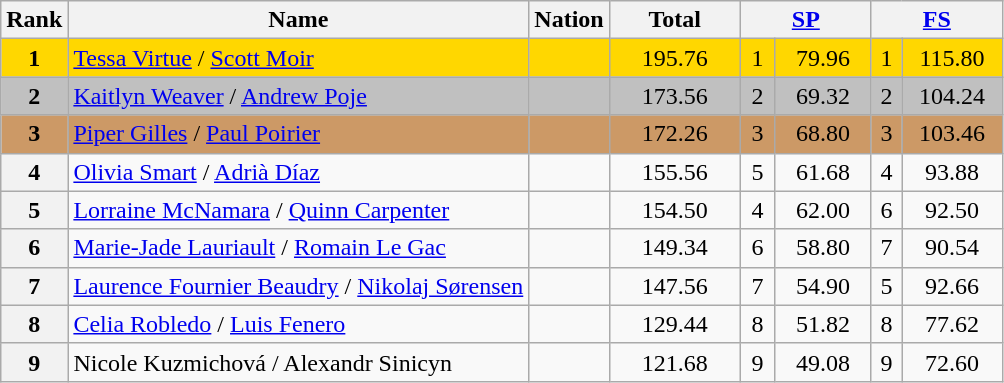<table class="wikitable sortable">
<tr>
<th>Rank</th>
<th>Name</th>
<th>Nation</th>
<th width="80px">Total</th>
<th colspan="2" width="80px"><a href='#'>SP</a></th>
<th colspan="2" width="80px"><a href='#'>FS</a></th>
</tr>
<tr bgcolor="gold">
<td align="center"><strong>1</strong></td>
<td><a href='#'>Tessa Virtue</a> / <a href='#'>Scott Moir</a></td>
<td></td>
<td align="center">195.76</td>
<td align="center">1</td>
<td align="center">79.96</td>
<td align="center">1</td>
<td align="center">115.80</td>
</tr>
<tr bgcolor="silver">
<td align="center"><strong>2</strong></td>
<td><a href='#'>Kaitlyn Weaver</a> / <a href='#'>Andrew Poje</a></td>
<td></td>
<td align="center">173.56</td>
<td align="center">2</td>
<td align="center">69.32</td>
<td align="center">2</td>
<td align="center">104.24</td>
</tr>
<tr bgcolor="cc9966">
<td align="center"><strong>3</strong></td>
<td><a href='#'>Piper Gilles</a> / <a href='#'>Paul Poirier</a></td>
<td></td>
<td align="center">172.26</td>
<td align="center">3</td>
<td align="center">68.80</td>
<td align="center">3</td>
<td align="center">103.46</td>
</tr>
<tr>
<th>4</th>
<td><a href='#'>Olivia Smart</a> / <a href='#'>Adrià Díaz</a></td>
<td></td>
<td align="center">155.56</td>
<td align="center">5</td>
<td align="center">61.68</td>
<td align="center">4</td>
<td align="center">93.88</td>
</tr>
<tr>
<th>5</th>
<td><a href='#'>Lorraine McNamara</a> / <a href='#'>Quinn Carpenter</a></td>
<td></td>
<td align="center">154.50</td>
<td align="center">4</td>
<td align="center">62.00</td>
<td align="center">6</td>
<td align="center">92.50</td>
</tr>
<tr>
<th>6</th>
<td><a href='#'>Marie-Jade Lauriault</a> / <a href='#'>Romain Le Gac</a></td>
<td></td>
<td align="center">149.34</td>
<td align="center">6</td>
<td align="center">58.80</td>
<td align="center">7</td>
<td align="center">90.54</td>
</tr>
<tr>
<th>7</th>
<td><a href='#'>Laurence Fournier Beaudry</a> / <a href='#'>Nikolaj Sørensen</a></td>
<td></td>
<td align="center">147.56</td>
<td align="center">7</td>
<td align="center">54.90</td>
<td align="center">5</td>
<td align="center">92.66</td>
</tr>
<tr>
<th>8</th>
<td><a href='#'>Celia Robledo</a> / <a href='#'>Luis Fenero</a></td>
<td></td>
<td align="center">129.44</td>
<td align="center">8</td>
<td align="center">51.82</td>
<td align="center">8</td>
<td align="center">77.62</td>
</tr>
<tr>
<th>9</th>
<td>Nicole Kuzmichová / Alexandr Sinicyn</td>
<td></td>
<td align="center">121.68</td>
<td align="center">9</td>
<td align="center">49.08</td>
<td align="center">9</td>
<td align="center">72.60</td>
</tr>
</table>
